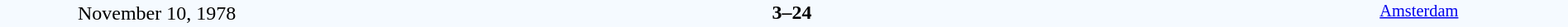<table style="width: 100%; background:#F5FAFF;" cellspacing="0">
<tr>
<td align=center rowspan=3 width=20%>November 10, 1978<br></td>
</tr>
<tr>
<td width=24% align=right></td>
<td align=center width=13%><strong>3–24</strong></td>
<td width=24%></td>
<td style=font-size:85% rowspan=3 valign=top align=center><a href='#'>Amsterdam</a></td>
</tr>
<tr style=font-size:85%>
<td align=right></td>
<td align=center></td>
<td></td>
</tr>
</table>
